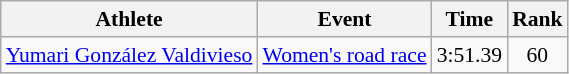<table class=wikitable style="font-size:90%">
<tr>
<th>Athlete</th>
<th>Event</th>
<th>Time</th>
<th>Rank</th>
</tr>
<tr align=center>
<td align=left><a href='#'>Yumari González Valdivieso</a></td>
<td align=left><a href='#'>Women's road race</a></td>
<td>3:51.39</td>
<td>60</td>
</tr>
</table>
